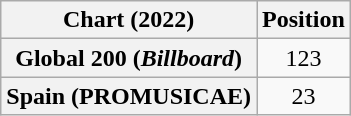<table class="wikitable sortable plainrowheaders" style="text-align:center">
<tr>
<th scope="col">Chart (2022)</th>
<th scope="col">Position</th>
</tr>
<tr>
<th scope="row">Global 200 (<em>Billboard</em>)</th>
<td>123</td>
</tr>
<tr>
<th scope="row">Spain (PROMUSICAE)</th>
<td>23</td>
</tr>
</table>
